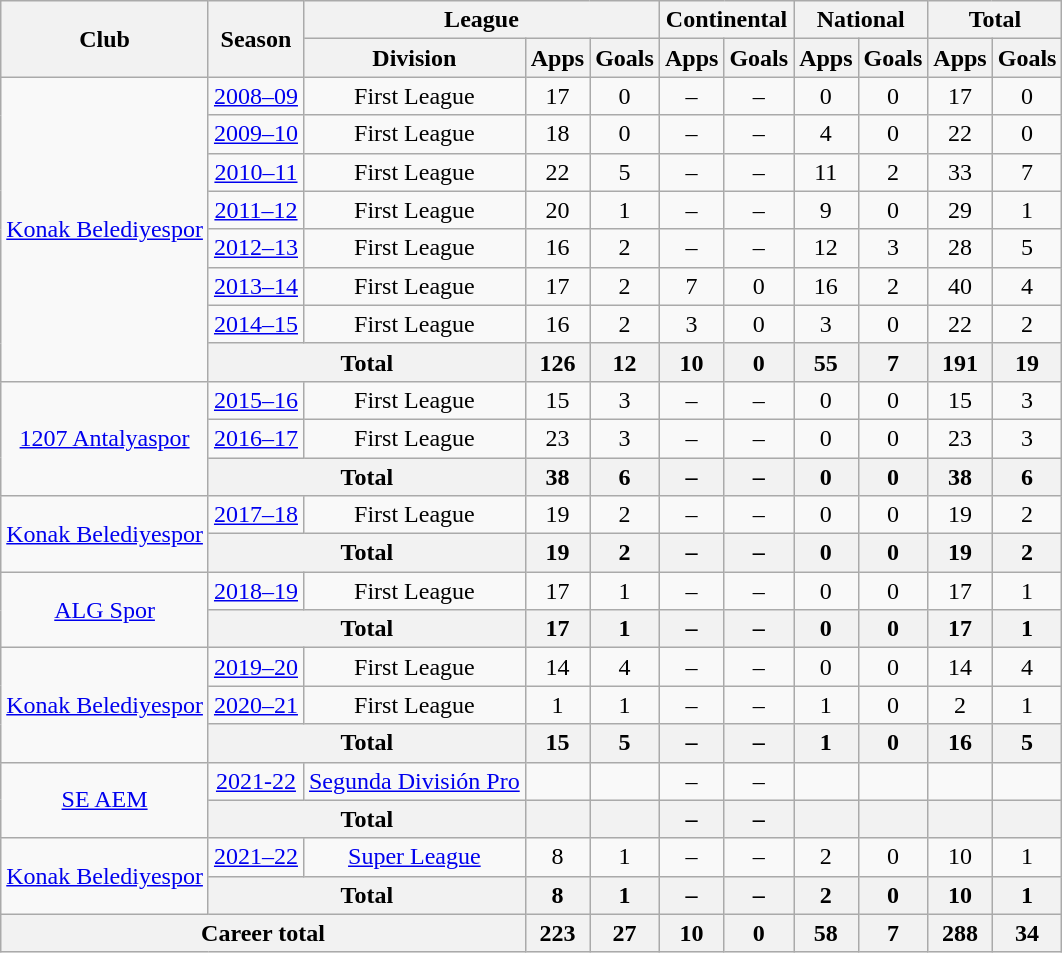<table class="wikitable" style="text-align: center;">
<tr>
<th rowspan=2>Club</th>
<th rowspan=2>Season</th>
<th colspan=3>League</th>
<th colspan=2>Continental</th>
<th colspan=2>National</th>
<th colspan=2>Total</th>
</tr>
<tr>
<th>Division</th>
<th>Apps</th>
<th>Goals</th>
<th>Apps</th>
<th>Goals</th>
<th>Apps</th>
<th>Goals</th>
<th>Apps</th>
<th>Goals</th>
</tr>
<tr>
<td rowspan=8><a href='#'>Konak Belediyespor</a></td>
<td><a href='#'>2008–09</a></td>
<td>First League</td>
<td>17</td>
<td>0</td>
<td>–</td>
<td>–</td>
<td>0</td>
<td>0</td>
<td>17</td>
<td>0</td>
</tr>
<tr>
<td><a href='#'>2009–10</a></td>
<td>First League</td>
<td>18</td>
<td>0</td>
<td>–</td>
<td>–</td>
<td>4</td>
<td>0</td>
<td>22</td>
<td>0</td>
</tr>
<tr>
<td><a href='#'>2010–11</a></td>
<td>First League</td>
<td>22</td>
<td>5</td>
<td>–</td>
<td>–</td>
<td>11</td>
<td>2</td>
<td>33</td>
<td>7</td>
</tr>
<tr>
<td><a href='#'>2011–12</a></td>
<td>First League</td>
<td>20</td>
<td>1</td>
<td>–</td>
<td>–</td>
<td>9</td>
<td>0</td>
<td>29</td>
<td>1</td>
</tr>
<tr>
<td><a href='#'>2012–13</a></td>
<td>First League</td>
<td>16</td>
<td>2</td>
<td>–</td>
<td>–</td>
<td>12</td>
<td>3</td>
<td>28</td>
<td>5</td>
</tr>
<tr>
<td><a href='#'>2013–14</a></td>
<td>First League</td>
<td>17</td>
<td>2</td>
<td>7</td>
<td>0</td>
<td>16</td>
<td>2</td>
<td>40</td>
<td>4</td>
</tr>
<tr>
<td><a href='#'>2014–15</a></td>
<td>First League</td>
<td>16</td>
<td>2</td>
<td>3</td>
<td>0</td>
<td>3</td>
<td>0</td>
<td>22</td>
<td>2</td>
</tr>
<tr>
<th colspan=2>Total</th>
<th>126</th>
<th>12</th>
<th>10</th>
<th>0</th>
<th>55</th>
<th>7</th>
<th>191</th>
<th>19</th>
</tr>
<tr>
<td rowspan=3><a href='#'>1207 Antalyaspor</a></td>
<td><a href='#'>2015–16</a></td>
<td>First League</td>
<td>15</td>
<td>3</td>
<td>–</td>
<td>–</td>
<td>0</td>
<td>0</td>
<td>15</td>
<td>3</td>
</tr>
<tr>
<td><a href='#'>2016–17</a></td>
<td>First League</td>
<td>23</td>
<td>3</td>
<td>–</td>
<td>–</td>
<td>0</td>
<td>0</td>
<td>23</td>
<td>3</td>
</tr>
<tr>
<th colspan=2>Total</th>
<th>38</th>
<th>6</th>
<th>–</th>
<th>–</th>
<th>0</th>
<th>0</th>
<th>38</th>
<th>6</th>
</tr>
<tr>
<td rowspan=2><a href='#'>Konak Belediyespor</a></td>
<td><a href='#'>2017–18</a></td>
<td>First League</td>
<td>19</td>
<td>2</td>
<td>–</td>
<td>–</td>
<td>0</td>
<td>0</td>
<td>19</td>
<td>2</td>
</tr>
<tr>
<th colspan=2>Total</th>
<th>19</th>
<th>2</th>
<th>–</th>
<th>–</th>
<th>0</th>
<th>0</th>
<th>19</th>
<th>2</th>
</tr>
<tr>
<td rowspan=2><a href='#'>ALG Spor</a></td>
<td><a href='#'>2018–19</a></td>
<td>First League</td>
<td>17</td>
<td>1</td>
<td>–</td>
<td>–</td>
<td>0</td>
<td>0</td>
<td>17</td>
<td>1</td>
</tr>
<tr>
<th colspan=2>Total</th>
<th>17</th>
<th>1</th>
<th>–</th>
<th>–</th>
<th>0</th>
<th>0</th>
<th>17</th>
<th>1</th>
</tr>
<tr>
<td rowspan=3><a href='#'>Konak Belediyespor</a></td>
<td><a href='#'>2019–20</a></td>
<td>First League</td>
<td>14</td>
<td>4</td>
<td>–</td>
<td>–</td>
<td>0</td>
<td>0</td>
<td>14</td>
<td>4</td>
</tr>
<tr>
<td><a href='#'>2020–21</a></td>
<td>First League</td>
<td>1</td>
<td>1</td>
<td>–</td>
<td>–</td>
<td>1</td>
<td>0</td>
<td>2</td>
<td>1</td>
</tr>
<tr>
<th colspan=2>Total</th>
<th>15</th>
<th>5</th>
<th>–</th>
<th>–</th>
<th>1</th>
<th>0</th>
<th>16</th>
<th>5</th>
</tr>
<tr>
<td rowspan=2><a href='#'>SE AEM</a></td>
<td><a href='#'>2021-22</a></td>
<td><a href='#'>Segunda División Pro</a></td>
<td></td>
<td></td>
<td>–</td>
<td>–</td>
<td></td>
<td></td>
<td></td>
<td></td>
</tr>
<tr>
<th colspan=2>Total</th>
<th></th>
<th></th>
<th>–</th>
<th>–</th>
<th></th>
<th></th>
<th></th>
<th></th>
</tr>
<tr>
<td rowspan=2><a href='#'>Konak Belediyespor</a></td>
<td><a href='#'>2021–22</a></td>
<td><a href='#'>Super League</a></td>
<td>8</td>
<td>1</td>
<td>–</td>
<td>–</td>
<td>2</td>
<td>0</td>
<td>10</td>
<td>1</td>
</tr>
<tr>
<th colspan=2>Total</th>
<th>8</th>
<th>1</th>
<th>–</th>
<th>–</th>
<th>2</th>
<th>0</th>
<th>10</th>
<th>1</th>
</tr>
<tr>
<th colspan=3>Career total</th>
<th>223</th>
<th>27</th>
<th>10</th>
<th>0</th>
<th>58</th>
<th>7</th>
<th>288</th>
<th>34</th>
</tr>
</table>
